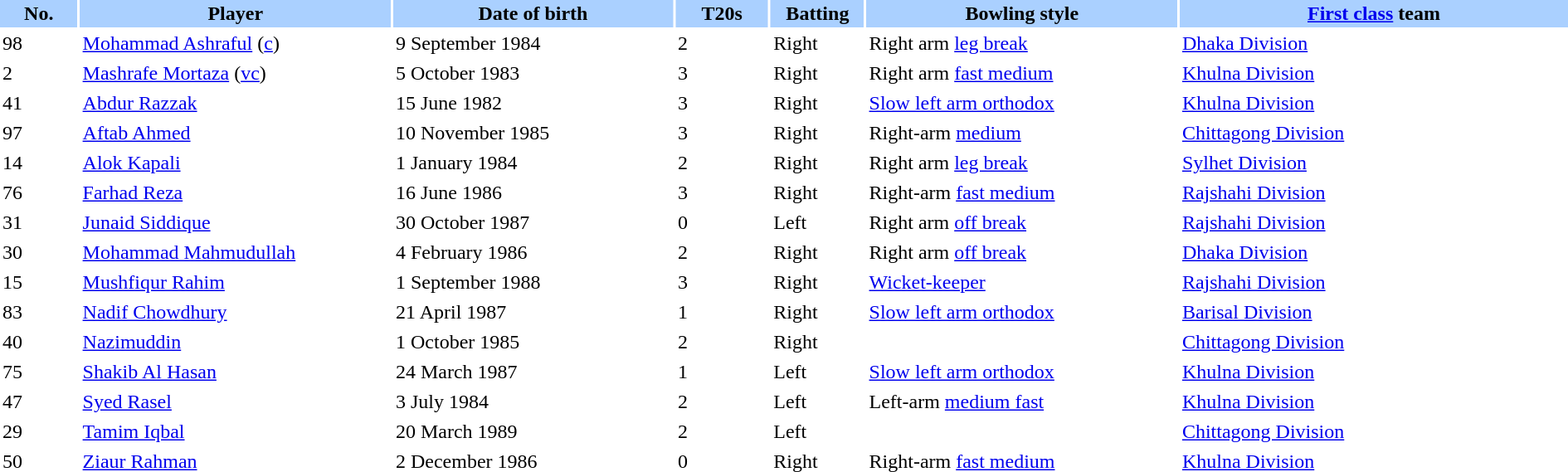<table class="sortable" border="0" cellspacing="2" cellpadding="2" style="width:100%;">
<tr style="background:#aad0ff;">
<th width=5%>No.</th>
<th width=20%>Player</th>
<th width=18%>Date of birth</th>
<th width=6%>T20s</th>
<th width=6%>Batting</th>
<th width=20%>Bowling style</th>
<th width=25%><a href='#'>First class</a> team</th>
</tr>
<tr>
<td>98</td>
<td><a href='#'>Mohammad Ashraful</a> (<a href='#'>c</a>)</td>
<td>9 September 1984</td>
<td>2</td>
<td>Right</td>
<td>Right arm <a href='#'>leg break</a></td>
<td> <a href='#'>Dhaka Division</a></td>
</tr>
<tr>
<td>2</td>
<td><a href='#'>Mashrafe Mortaza</a> (<a href='#'>vc</a>)</td>
<td>5 October 1983</td>
<td>3</td>
<td>Right</td>
<td>Right arm <a href='#'>fast medium</a></td>
<td> <a href='#'>Khulna Division</a></td>
</tr>
<tr>
<td>41</td>
<td><a href='#'>Abdur Razzak</a></td>
<td>15 June 1982</td>
<td>3</td>
<td>Right</td>
<td><a href='#'>Slow left arm orthodox</a></td>
<td> <a href='#'>Khulna Division</a></td>
</tr>
<tr>
<td>97</td>
<td><a href='#'>Aftab Ahmed</a></td>
<td>10 November 1985</td>
<td>3</td>
<td>Right</td>
<td>Right-arm <a href='#'>medium</a></td>
<td> <a href='#'>Chittagong Division</a></td>
</tr>
<tr>
<td>14</td>
<td><a href='#'>Alok Kapali</a></td>
<td>1 January 1984</td>
<td>2</td>
<td>Right</td>
<td>Right arm <a href='#'>leg break</a></td>
<td> <a href='#'>Sylhet Division</a></td>
</tr>
<tr>
<td>76</td>
<td><a href='#'>Farhad Reza</a></td>
<td>16 June 1986</td>
<td>3</td>
<td>Right</td>
<td>Right-arm <a href='#'>fast medium</a></td>
<td> <a href='#'>Rajshahi Division</a></td>
</tr>
<tr>
<td>31</td>
<td><a href='#'>Junaid Siddique</a></td>
<td>30 October 1987</td>
<td>0</td>
<td>Left</td>
<td>Right arm <a href='#'>off break</a></td>
<td> <a href='#'>Rajshahi Division</a></td>
</tr>
<tr>
<td>30</td>
<td><a href='#'>Mohammad Mahmudullah</a></td>
<td>4 February 1986</td>
<td>2</td>
<td>Right</td>
<td>Right arm <a href='#'>off break</a></td>
<td> <a href='#'>Dhaka Division</a></td>
</tr>
<tr>
<td>15</td>
<td><a href='#'>Mushfiqur Rahim</a></td>
<td>1 September 1988</td>
<td>3</td>
<td>Right</td>
<td><a href='#'>Wicket-keeper</a></td>
<td> <a href='#'>Rajshahi Division</a></td>
</tr>
<tr>
<td>83</td>
<td><a href='#'>Nadif Chowdhury</a></td>
<td>21 April 1987</td>
<td>1</td>
<td>Right</td>
<td><a href='#'>Slow left arm orthodox</a></td>
<td> <a href='#'>Barisal Division</a></td>
</tr>
<tr>
<td>40</td>
<td><a href='#'>Nazimuddin</a></td>
<td>1 October 1985</td>
<td>2</td>
<td>Right</td>
<td></td>
<td> <a href='#'>Chittagong Division</a></td>
</tr>
<tr>
<td>75</td>
<td><a href='#'>Shakib Al Hasan</a></td>
<td>24 March 1987</td>
<td>1</td>
<td>Left</td>
<td><a href='#'>Slow left arm orthodox</a></td>
<td> <a href='#'>Khulna Division</a></td>
</tr>
<tr>
<td>47</td>
<td><a href='#'>Syed Rasel</a></td>
<td>3 July 1984</td>
<td>2</td>
<td>Left</td>
<td>Left-arm <a href='#'>medium fast</a></td>
<td> <a href='#'>Khulna Division</a></td>
</tr>
<tr>
<td>29</td>
<td><a href='#'>Tamim Iqbal</a></td>
<td>20 March 1989</td>
<td>2</td>
<td>Left</td>
<td></td>
<td> <a href='#'>Chittagong Division</a></td>
</tr>
<tr>
<td>50</td>
<td><a href='#'>Ziaur Rahman</a></td>
<td>2 December 1986</td>
<td>0</td>
<td>Right</td>
<td>Right-arm <a href='#'>fast medium</a></td>
<td> <a href='#'>Khulna Division</a></td>
</tr>
</table>
